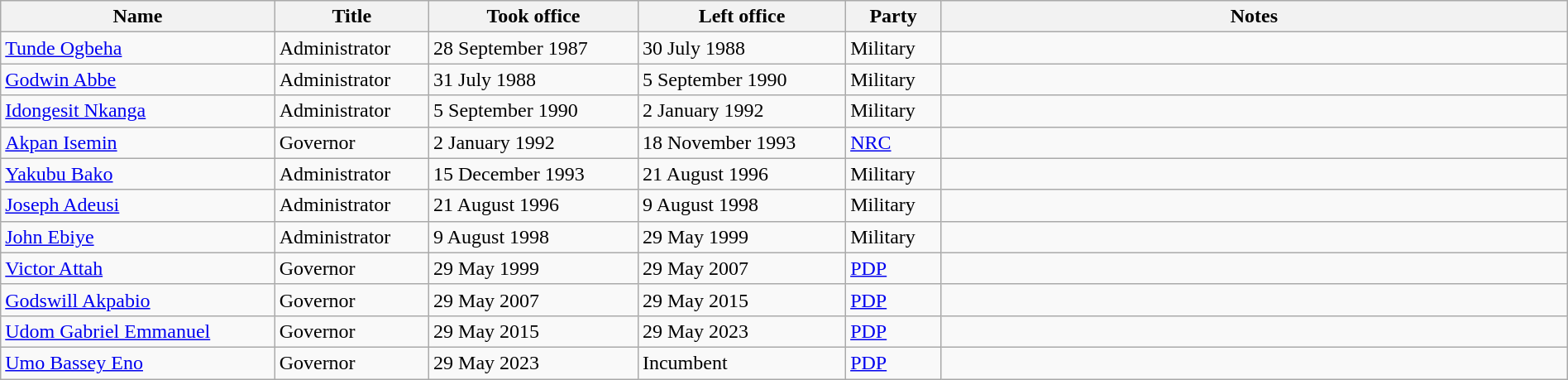<table class="wikitable" border="1" style="width:100%; margin:auto; text-align:left">
<tr>
<th>Name</th>
<th>Title</th>
<th>Took office</th>
<th>Left office</th>
<th>Party</th>
<th width="40%">Notes</th>
</tr>
<tr -valign="top">
<td><a href='#'>Tunde Ogbeha</a></td>
<td>Administrator</td>
<td>28 September 1987</td>
<td>30 July 1988</td>
<td>Military</td>
<td></td>
</tr>
<tr -valign="top">
<td><a href='#'>Godwin Abbe</a></td>
<td>Administrator</td>
<td>31 July 1988</td>
<td>5 September 1990</td>
<td>Military</td>
<td></td>
</tr>
<tr -valign="top">
<td><a href='#'>Idongesit Nkanga</a></td>
<td>Administrator</td>
<td>5 September 1990</td>
<td>2 January 1992</td>
<td>Military</td>
<td></td>
</tr>
<tr -valign="top">
<td><a href='#'>Akpan Isemin</a></td>
<td>Governor</td>
<td>2 January 1992</td>
<td>18 November 1993</td>
<td><a href='#'>NRC</a></td>
<td></td>
</tr>
<tr -valign="top">
<td><a href='#'>Yakubu Bako</a></td>
<td>Administrator</td>
<td>15 December 1993</td>
<td>21 August 1996</td>
<td>Military</td>
<td></td>
</tr>
<tr -valign="top">
<td><a href='#'>Joseph Adeusi</a></td>
<td>Administrator</td>
<td>21 August 1996</td>
<td>9 August 1998</td>
<td>Military</td>
<td></td>
</tr>
<tr -valign="top">
<td><a href='#'>John Ebiye</a></td>
<td>Administrator</td>
<td>9 August 1998</td>
<td>29 May 1999</td>
<td>Military</td>
<td></td>
</tr>
<tr -valign="top">
<td><a href='#'>Victor Attah</a></td>
<td>Governor</td>
<td>29 May 1999</td>
<td>29 May 2007</td>
<td><a href='#'>PDP</a></td>
<td></td>
</tr>
<tr -valign="top">
<td><a href='#'>Godswill Akpabio</a></td>
<td>Governor</td>
<td>29 May 2007</td>
<td>29 May 2015</td>
<td><a href='#'>PDP</a></td>
<td></td>
</tr>
<tr -valign="top">
<td><a href='#'>Udom Gabriel Emmanuel</a></td>
<td>Governor</td>
<td>29 May 2015</td>
<td>29 May 2023</td>
<td><a href='#'>PDP</a></td>
<td></td>
</tr>
<tr>
<td><a href='#'>Umo Bassey Eno</a></td>
<td>Governor</td>
<td>29 May 2023</td>
<td>Incumbent</td>
<td><a href='#'>PDP</a></td>
<td></td>
</tr>
</table>
